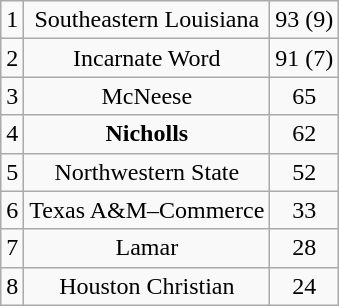<table class="wikitable">
<tr align="center">
<td>1</td>
<td>Southeastern Louisiana</td>
<td>93 (9)</td>
</tr>
<tr align="center">
<td>2</td>
<td>Incarnate Word</td>
<td>91 (7)</td>
</tr>
<tr align="center">
<td>3</td>
<td>McNeese</td>
<td>65</td>
</tr>
<tr align="center">
<td>4</td>
<td><strong>Nicholls</strong></td>
<td>62</td>
</tr>
<tr align="center">
<td>5</td>
<td>Northwestern State</td>
<td>52</td>
</tr>
<tr align="center">
<td>6</td>
<td>Texas A&M–Commerce</td>
<td>33</td>
</tr>
<tr align="center">
<td>7</td>
<td>Lamar</td>
<td>28</td>
</tr>
<tr align="center">
<td>8</td>
<td>Houston Christian</td>
<td>24</td>
</tr>
</table>
